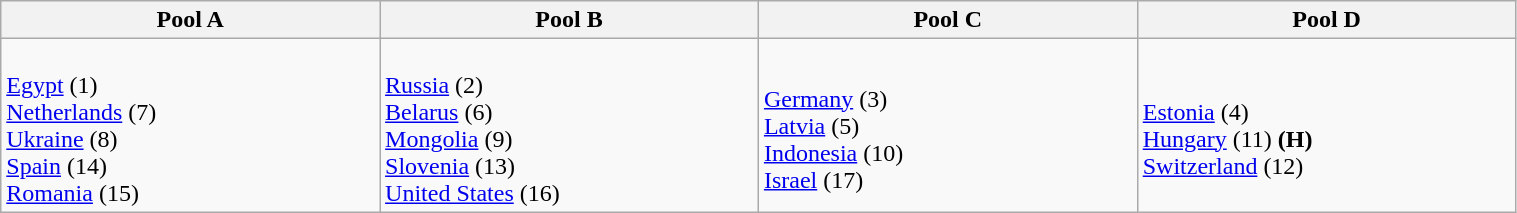<table class="wikitable" width=80%>
<tr>
<th width=25%><strong>Pool A</strong></th>
<th width=25%><strong>Pool B</strong></th>
<th width=25%><strong>Pool C</strong></th>
<th width=25%><strong>Pool D</strong></th>
</tr>
<tr>
<td><br> <a href='#'>Egypt</a> (1) <br>
 <a href='#'>Netherlands</a> (7) <br>
 <a href='#'>Ukraine</a> (8) <br>
 <a href='#'>Spain</a> (14) <br>
 <a href='#'>Romania</a> (15) <br></td>
<td><br> <a href='#'>Russia</a> (2) <br>
 <a href='#'>Belarus</a> (6)<br> 
 <a href='#'>Mongolia</a> (9)<br> 
 <a href='#'>Slovenia</a> (13) <br>
 <a href='#'>United States</a> (16) <br></td>
<td><br> <a href='#'>Germany</a> (3) <br> 
 <a href='#'>Latvia</a> (5) <br> 
 <a href='#'>Indonesia</a> (10) <br> 
 <a href='#'>Israel</a> (17) <br></td>
<td><br> <a href='#'>Estonia</a> (4) <br>
 <a href='#'>Hungary</a> (11) <strong>(H)</strong> <br>
 <a href='#'>Switzerland</a> (12) <br></td>
</tr>
</table>
